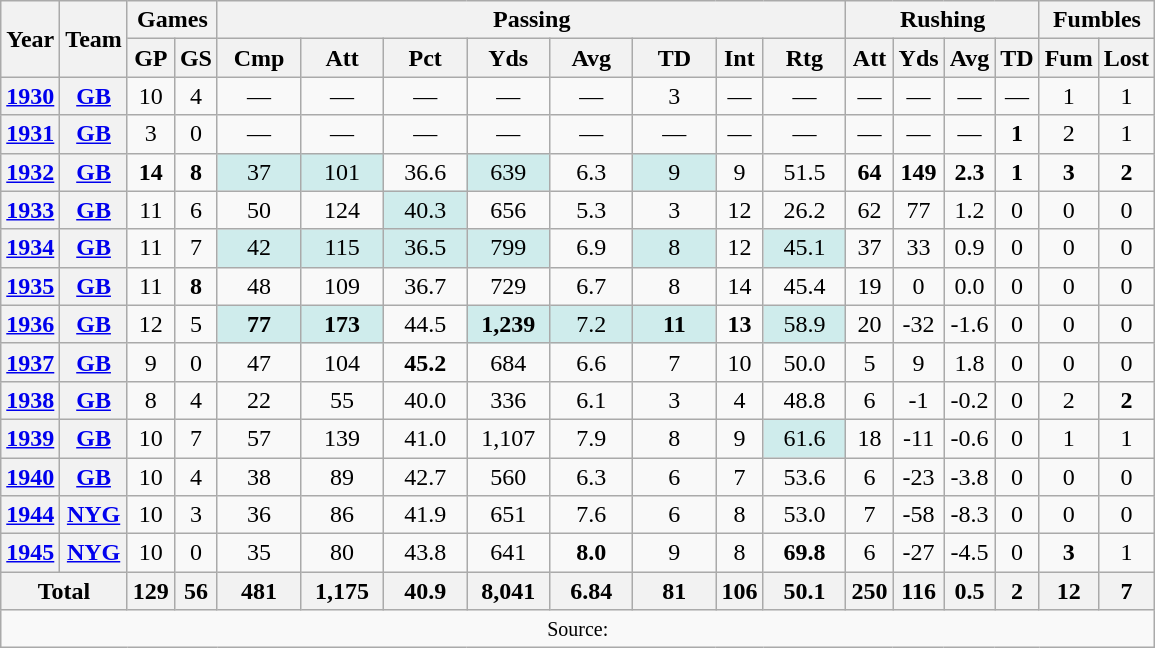<table class="wikitable" style="text-align:center;">
<tr>
<th rowspan="2">Year</th>
<th rowspan="2">Team</th>
<th colspan="2">Games</th>
<th colspan="8">Passing</th>
<th colspan="4">Rushing</th>
<th colspan="2">Fumbles</th>
</tr>
<tr>
<th>GP</th>
<th>GS</th>
<th>Cmp</th>
<th>Att</th>
<th>Pct</th>
<th>Yds</th>
<th>Avg</th>
<th>TD</th>
<th>Int</th>
<th>Rtg</th>
<th>Att</th>
<th>Yds</th>
<th>Avg</th>
<th>TD</th>
<th>Fum</th>
<th>Lost</th>
</tr>
<tr>
<th><a href='#'>1930</a></th>
<th><a href='#'>GB</a></th>
<td>10</td>
<td>4</td>
<td>—</td>
<td>—</td>
<td>—</td>
<td>—</td>
<td>—</td>
<td>3</td>
<td>—</td>
<td>—</td>
<td>—</td>
<td>—</td>
<td>—</td>
<td>—</td>
<td>1</td>
<td>1</td>
</tr>
<tr>
<th><a href='#'>1931</a></th>
<th><a href='#'>GB</a></th>
<td>3</td>
<td>0</td>
<td>—</td>
<td>—</td>
<td>—</td>
<td>—</td>
<td>—</td>
<td>—</td>
<td>—</td>
<td>—</td>
<td>—</td>
<td>—</td>
<td>—</td>
<td><strong>1</strong></td>
<td>2</td>
<td>1</td>
</tr>
<tr>
<th><a href='#'>1932</a></th>
<th><a href='#'>GB</a></th>
<td><strong>14</strong></td>
<td><strong>8</strong></td>
<td style="background:#cfecec; width:3em;">37</td>
<td style="background:#cfecec; width:3em;">101</td>
<td>36.6</td>
<td style="background:#cfecec; width:3em;">639</td>
<td>6.3</td>
<td style="background:#cfecec; width:3em;">9</td>
<td>9</td>
<td>51.5</td>
<td><strong>64</strong></td>
<td><strong>149</strong></td>
<td><strong>2.3</strong></td>
<td><strong>1</strong></td>
<td><strong>3</strong></td>
<td><strong>2</strong></td>
</tr>
<tr>
<th><a href='#'>1933</a></th>
<th><a href='#'>GB</a></th>
<td>11</td>
<td>6</td>
<td>50</td>
<td>124</td>
<td style="background:#cfecec; width:3em;">40.3</td>
<td>656</td>
<td>5.3</td>
<td>3</td>
<td>12</td>
<td>26.2</td>
<td>62</td>
<td>77</td>
<td>1.2</td>
<td>0</td>
<td>0</td>
<td>0</td>
</tr>
<tr>
<th><a href='#'>1934</a></th>
<th><a href='#'>GB</a></th>
<td>11</td>
<td>7</td>
<td style="background:#cfecec; width:3em;">42</td>
<td style="background:#cfecec; width:3em;">115</td>
<td style="background:#cfecec; width:3em;">36.5</td>
<td style="background:#cfecec; width:3em;">799</td>
<td>6.9</td>
<td style="background:#cfecec; width:3em;">8</td>
<td>12</td>
<td style="background:#cfecec; width:3em;">45.1</td>
<td>37</td>
<td>33</td>
<td>0.9</td>
<td>0</td>
<td>0</td>
<td>0</td>
</tr>
<tr>
<th><a href='#'>1935</a></th>
<th><a href='#'>GB</a></th>
<td>11</td>
<td><strong>8</strong></td>
<td>48</td>
<td>109</td>
<td>36.7</td>
<td>729</td>
<td>6.7</td>
<td>8</td>
<td>14</td>
<td>45.4</td>
<td>19</td>
<td>0</td>
<td>0.0</td>
<td>0</td>
<td>0</td>
<td>0</td>
</tr>
<tr>
<th><a href='#'>1936</a></th>
<th><a href='#'>GB</a></th>
<td>12</td>
<td>5</td>
<td style="background:#cfecec; width:3em;"><strong>77</strong></td>
<td style="background:#cfecec; width:3em;"><strong>173</strong></td>
<td>44.5</td>
<td style="background:#cfecec; width:3em;"><strong>1,239</strong></td>
<td style="background:#cfecec; width:3em;">7.2</td>
<td style="background:#cfecec; width:3em;"><strong>11</strong></td>
<td><strong>13</strong></td>
<td style="background:#cfecec; width:3em;">58.9</td>
<td>20</td>
<td>-32</td>
<td>-1.6</td>
<td>0</td>
<td>0</td>
<td>0</td>
</tr>
<tr>
<th><a href='#'>1937</a></th>
<th><a href='#'>GB</a></th>
<td>9</td>
<td>0</td>
<td>47</td>
<td>104</td>
<td><strong>45.2</strong></td>
<td>684</td>
<td>6.6</td>
<td>7</td>
<td>10</td>
<td>50.0</td>
<td>5</td>
<td>9</td>
<td>1.8</td>
<td>0</td>
<td>0</td>
<td>0</td>
</tr>
<tr>
<th><a href='#'>1938</a></th>
<th><a href='#'>GB</a></th>
<td>8</td>
<td>4</td>
<td>22</td>
<td>55</td>
<td>40.0</td>
<td>336</td>
<td>6.1</td>
<td>3</td>
<td>4</td>
<td>48.8</td>
<td>6</td>
<td>-1</td>
<td>-0.2</td>
<td>0</td>
<td>2</td>
<td><strong>2</strong></td>
</tr>
<tr>
<th><a href='#'>1939</a></th>
<th><a href='#'>GB</a></th>
<td>10</td>
<td>7</td>
<td>57</td>
<td>139</td>
<td>41.0</td>
<td>1,107</td>
<td>7.9</td>
<td>8</td>
<td>9</td>
<td style="background:#cfecec; width:3em;">61.6</td>
<td>18</td>
<td>-11</td>
<td>-0.6</td>
<td>0</td>
<td>1</td>
<td>1</td>
</tr>
<tr>
<th><a href='#'>1940</a></th>
<th><a href='#'>GB</a></th>
<td>10</td>
<td>4</td>
<td>38</td>
<td>89</td>
<td>42.7</td>
<td>560</td>
<td>6.3</td>
<td>6</td>
<td>7</td>
<td>53.6</td>
<td>6</td>
<td>-23</td>
<td>-3.8</td>
<td>0</td>
<td>0</td>
<td>0</td>
</tr>
<tr>
<th><a href='#'>1944</a></th>
<th><a href='#'>NYG</a></th>
<td>10</td>
<td>3</td>
<td>36</td>
<td>86</td>
<td>41.9</td>
<td>651</td>
<td>7.6</td>
<td>6</td>
<td>8</td>
<td>53.0</td>
<td>7</td>
<td>-58</td>
<td>-8.3</td>
<td>0</td>
<td>0</td>
<td>0</td>
</tr>
<tr>
<th><a href='#'>1945</a></th>
<th><a href='#'>NYG</a></th>
<td>10</td>
<td>0</td>
<td>35</td>
<td>80</td>
<td>43.8</td>
<td>641</td>
<td><strong>8.0</strong></td>
<td>9</td>
<td>8</td>
<td><strong>69.8</strong></td>
<td>6</td>
<td>-27</td>
<td>-4.5</td>
<td>0</td>
<td><strong>3</strong></td>
<td>1</td>
</tr>
<tr>
<th colspan="2">Total</th>
<th>129</th>
<th>56</th>
<th>481</th>
<th>1,175</th>
<th>40.9</th>
<th>8,041</th>
<th>6.84</th>
<th>81</th>
<th>106</th>
<th>50.1</th>
<th>250</th>
<th>116</th>
<th>0.5</th>
<th>2</th>
<th>12</th>
<th>7</th>
</tr>
<tr>
<td colSpan="18"><small>Source: </small></td>
</tr>
</table>
